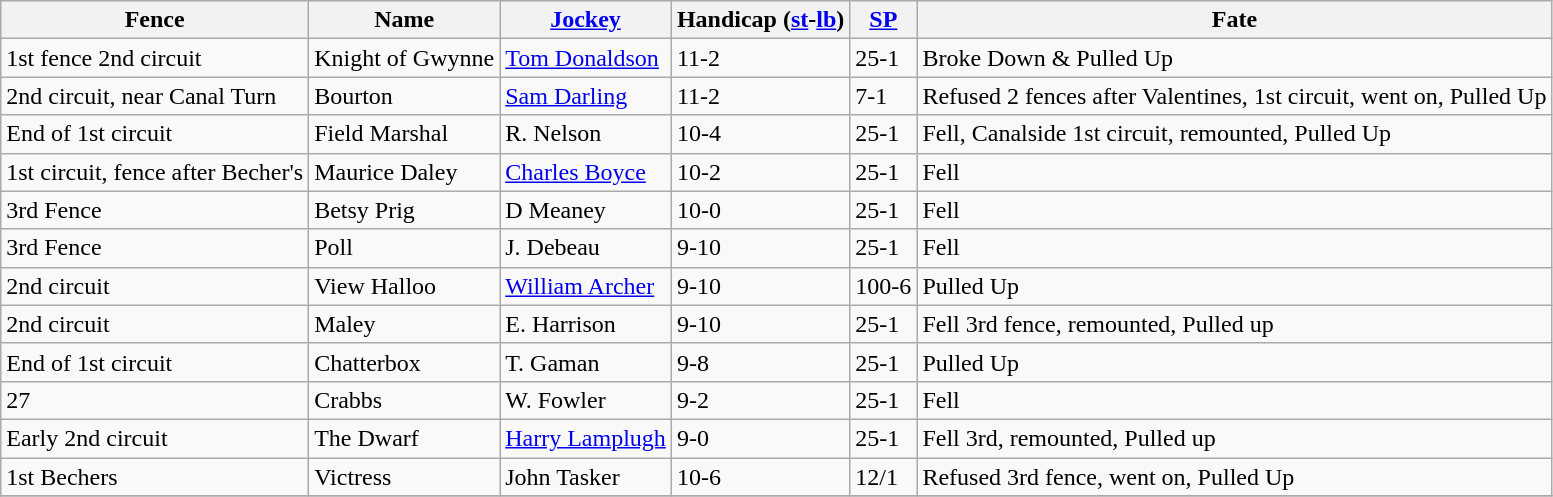<table class="wikitable sortable">
<tr>
<th>Fence</th>
<th>Name</th>
<th><a href='#'>Jockey</a></th>
<th>Handicap (<a href='#'>st</a>-<a href='#'>lb</a>)</th>
<th><a href='#'>SP</a></th>
<th>Fate</th>
</tr>
<tr>
<td>1st fence 2nd circuit</td>
<td>Knight of Gwynne</td>
<td><a href='#'>Tom Donaldson</a></td>
<td>11-2</td>
<td>25-1</td>
<td>Broke Down & Pulled Up</td>
</tr>
<tr>
<td>2nd circuit, near Canal Turn</td>
<td>Bourton</td>
<td><a href='#'>Sam Darling</a></td>
<td>11-2</td>
<td>7-1</td>
<td>Refused 2 fences after Valentines, 1st circuit, went on, Pulled Up</td>
</tr>
<tr>
<td>End of 1st circuit</td>
<td>Field Marshal</td>
<td>R. Nelson</td>
<td>10-4</td>
<td>25-1</td>
<td>Fell, Canalside 1st circuit, remounted, Pulled Up</td>
</tr>
<tr>
<td>1st circuit, fence after Becher's</td>
<td>Maurice Daley</td>
<td><a href='#'>Charles Boyce</a></td>
<td>10-2</td>
<td>25-1</td>
<td>Fell</td>
</tr>
<tr>
<td>3rd Fence</td>
<td>Betsy Prig</td>
<td>D Meaney</td>
<td>10-0</td>
<td>25-1</td>
<td>Fell</td>
</tr>
<tr>
<td>3rd Fence</td>
<td>Poll</td>
<td>J. Debeau</td>
<td>9-10</td>
<td>25-1</td>
<td>Fell</td>
</tr>
<tr>
<td>2nd circuit</td>
<td>View Halloo</td>
<td><a href='#'>William Archer</a></td>
<td>9-10</td>
<td>100-6</td>
<td>Pulled Up</td>
</tr>
<tr>
<td>2nd circuit</td>
<td>Maley</td>
<td>E. Harrison</td>
<td>9-10 </td>
<td>25-1</td>
<td>Fell 3rd fence, remounted, Pulled up</td>
</tr>
<tr>
<td>End of 1st circuit</td>
<td>Chatterbox</td>
<td>T. Gaman</td>
<td>9-8</td>
<td>25-1</td>
<td>Pulled Up</td>
</tr>
<tr>
<td>27</td>
<td>Crabbs</td>
<td>W. Fowler</td>
<td>9-2</td>
<td>25-1</td>
<td>Fell</td>
</tr>
<tr>
<td>Early 2nd circuit</td>
<td>The Dwarf</td>
<td><a href='#'>Harry Lamplugh</a></td>
<td>9-0</td>
<td>25-1</td>
<td>Fell 3rd, remounted, Pulled up</td>
</tr>
<tr>
<td>1st Bechers</td>
<td>Victress</td>
<td>John Tasker</td>
<td>10-6</td>
<td>12/1</td>
<td>Refused 3rd fence, went on, Pulled Up</td>
</tr>
<tr>
</tr>
</table>
